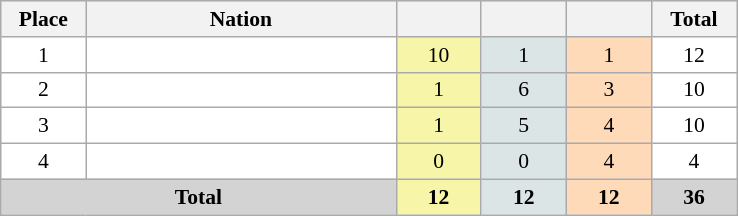<table class=wikitable style="border:1px solid #AAAAAA;font-size:90%">
<tr bgcolor="#EFEFEF">
<th width=50>Place</th>
<th width=200>Nation</th>
<th width=50></th>
<th width=50></th>
<th width=50></th>
<th width=50>Total</th>
</tr>
<tr align="center" valign="top" bgcolor="#FFFFFF">
<td>1</td>
<td align="left"></td>
<td style="background:#F7F6A8;">10</td>
<td style="background:#DCE5E5;">1</td>
<td style="background:#FFDAB9;">1</td>
<td>12</td>
</tr>
<tr align="center" valign="top" bgcolor="#FFFFFF">
<td>2</td>
<td align="left"></td>
<td style="background:#F7F6A8;">1</td>
<td style="background:#DCE5E5;">6</td>
<td style="background:#FFDAB9;">3</td>
<td>10</td>
</tr>
<tr align="center" valign="top" bgcolor="#FFFFFF">
<td>3</td>
<td align="left"></td>
<td style="background:#F7F6A8;">1</td>
<td style="background:#DCE5E5;">5</td>
<td style="background:#FFDAB9;">4</td>
<td>10</td>
</tr>
<tr align="center" valign="top" bgcolor="#FFFFFF">
<td>4</td>
<td align="left"></td>
<td style="background:#F7F6A8;">0</td>
<td style="background:#DCE5E5;">0</td>
<td style="background:#FFDAB9;">4</td>
<td>4</td>
</tr>
<tr align="center">
<td colspan="2" bgcolor=D3D3D3><strong>Total</strong></td>
<td style="background:#F7F6A8;"><strong>12</strong></td>
<td style="background:#DCE5E5;"><strong>12</strong></td>
<td style="background:#FFDAB9;"><strong>12</strong></td>
<td bgcolor=D3D3D3><strong>36</strong></td>
</tr>
</table>
